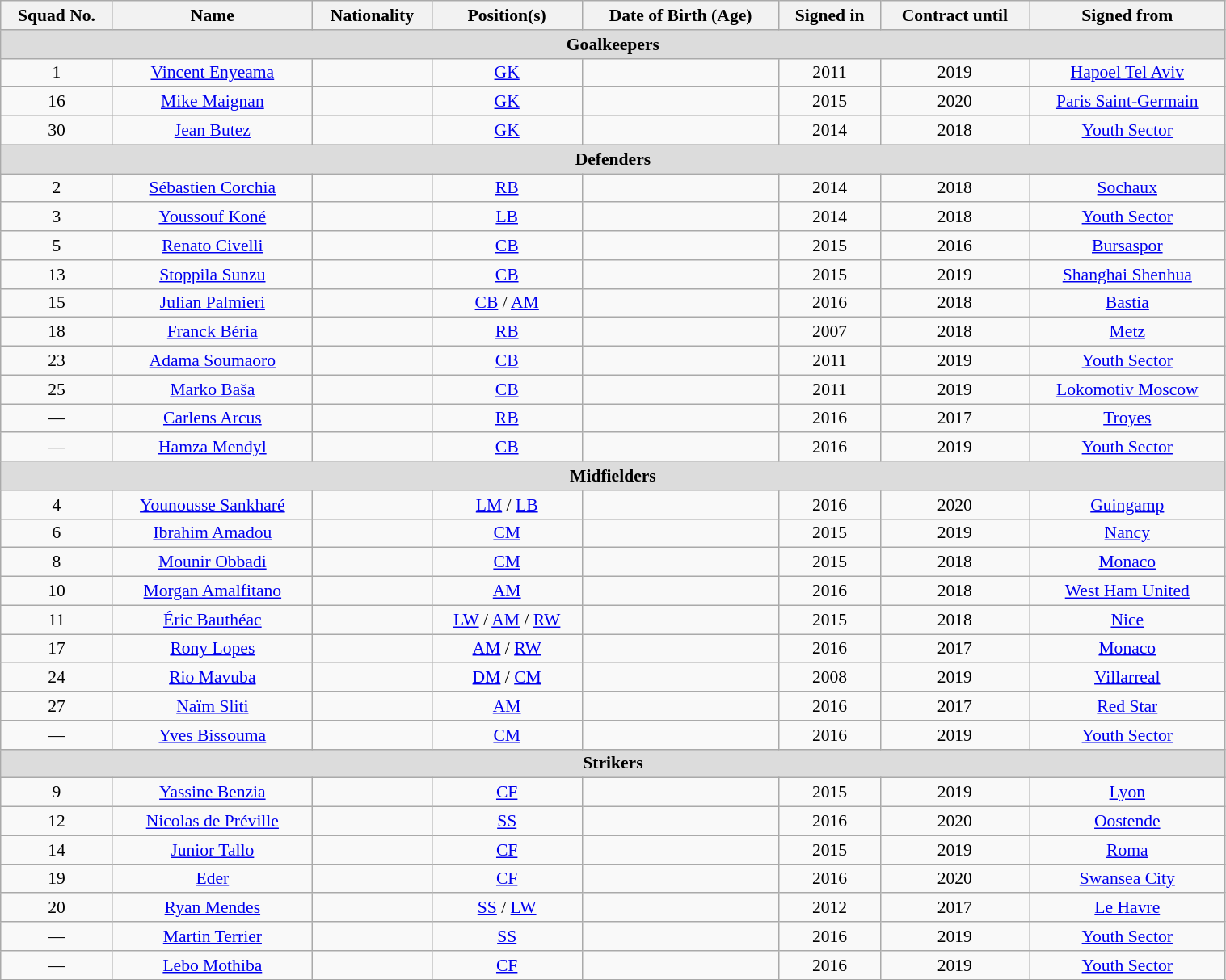<table class="wikitable" style="text-align:center; font-size:90%; width:80%;">
<tr>
<th text-align:center;">Squad No.</th>
<th text-align:center;">Name</th>
<th text-align:center;">Nationality</th>
<th text-align:center;">Position(s)</th>
<th text-align:center;">Date of Birth (Age)</th>
<th text-align:center;">Signed in</th>
<th text-align:center;">Contract until</th>
<th text-align:center;">Signed from</th>
</tr>
<tr>
<th colspan="8" style="background:#dcdcdc; text-align:center">Goalkeepers</th>
</tr>
<tr>
<td>1</td>
<td><a href='#'>Vincent Enyeama</a></td>
<td></td>
<td><a href='#'>GK</a></td>
<td></td>
<td>2011</td>
<td>2019</td>
<td> <a href='#'>Hapoel Tel Aviv</a></td>
</tr>
<tr>
<td>16</td>
<td><a href='#'>Mike Maignan</a></td>
<td></td>
<td><a href='#'>GK</a></td>
<td></td>
<td>2015</td>
<td>2020</td>
<td> <a href='#'>Paris Saint-Germain</a></td>
</tr>
<tr>
<td>30</td>
<td><a href='#'>Jean Butez</a></td>
<td></td>
<td><a href='#'>GK</a></td>
<td></td>
<td>2014</td>
<td>2018</td>
<td> <a href='#'>Youth Sector</a></td>
</tr>
<tr>
<th colspan="8" style="background:#dcdcdc; text-align:center">Defenders</th>
</tr>
<tr>
<td>2</td>
<td><a href='#'>Sébastien Corchia</a></td>
<td></td>
<td><a href='#'>RB</a></td>
<td></td>
<td>2014</td>
<td>2018</td>
<td> <a href='#'>Sochaux</a></td>
</tr>
<tr>
<td>3</td>
<td><a href='#'>Youssouf Koné</a></td>
<td></td>
<td><a href='#'>LB</a></td>
<td></td>
<td>2014</td>
<td>2018</td>
<td> <a href='#'>Youth Sector</a></td>
</tr>
<tr>
<td>5</td>
<td><a href='#'>Renato Civelli</a></td>
<td></td>
<td><a href='#'>CB</a></td>
<td></td>
<td>2015</td>
<td>2016</td>
<td> <a href='#'>Bursaspor</a></td>
</tr>
<tr>
<td>13</td>
<td><a href='#'>Stoppila Sunzu</a></td>
<td></td>
<td><a href='#'>CB</a></td>
<td></td>
<td>2015</td>
<td>2019</td>
<td> <a href='#'>Shanghai Shenhua</a></td>
</tr>
<tr>
<td>15</td>
<td><a href='#'>Julian Palmieri</a></td>
<td></td>
<td><a href='#'>CB</a> / <a href='#'>AM</a></td>
<td></td>
<td>2016</td>
<td>2018</td>
<td> <a href='#'>Bastia</a></td>
</tr>
<tr>
<td>18</td>
<td><a href='#'>Franck Béria</a></td>
<td></td>
<td><a href='#'>RB</a></td>
<td></td>
<td>2007</td>
<td>2018</td>
<td> <a href='#'>Metz</a></td>
</tr>
<tr>
<td>23</td>
<td><a href='#'>Adama Soumaoro</a></td>
<td></td>
<td><a href='#'>CB</a></td>
<td></td>
<td>2011</td>
<td>2019</td>
<td> <a href='#'>Youth Sector</a></td>
</tr>
<tr>
<td>25</td>
<td><a href='#'>Marko Baša</a></td>
<td></td>
<td><a href='#'>CB</a></td>
<td></td>
<td>2011</td>
<td>2019</td>
<td> <a href='#'>Lokomotiv Moscow</a></td>
</tr>
<tr>
<td>—</td>
<td><a href='#'>Carlens Arcus</a></td>
<td></td>
<td><a href='#'>RB</a></td>
<td></td>
<td>2016</td>
<td>2017</td>
<td> <a href='#'>Troyes</a></td>
</tr>
<tr>
<td>—</td>
<td><a href='#'>Hamza Mendyl</a></td>
<td></td>
<td><a href='#'>CB</a></td>
<td></td>
<td>2016</td>
<td>2019</td>
<td> <a href='#'>Youth Sector</a></td>
</tr>
<tr>
<th colspan="8" style="background:#dcdcdc; text-align:center">Midfielders</th>
</tr>
<tr>
<td>4</td>
<td><a href='#'>Younousse Sankharé</a></td>
<td></td>
<td><a href='#'>LM</a> / <a href='#'>LB</a></td>
<td></td>
<td>2016</td>
<td>2020</td>
<td> <a href='#'>Guingamp</a></td>
</tr>
<tr>
<td>6</td>
<td><a href='#'>Ibrahim Amadou</a></td>
<td></td>
<td><a href='#'>CM</a></td>
<td></td>
<td>2015</td>
<td>2019</td>
<td> <a href='#'>Nancy</a></td>
</tr>
<tr>
<td>8</td>
<td><a href='#'>Mounir Obbadi</a></td>
<td></td>
<td><a href='#'>CM</a></td>
<td></td>
<td>2015</td>
<td>2018</td>
<td> <a href='#'>Monaco</a></td>
</tr>
<tr>
<td>10</td>
<td><a href='#'>Morgan Amalfitano</a></td>
<td></td>
<td><a href='#'>AM</a></td>
<td></td>
<td>2016</td>
<td>2018</td>
<td> <a href='#'>West Ham United</a></td>
</tr>
<tr>
<td>11</td>
<td><a href='#'>Éric Bauthéac</a></td>
<td></td>
<td><a href='#'>LW</a> / <a href='#'>AM</a> / <a href='#'>RW</a></td>
<td></td>
<td>2015</td>
<td>2018</td>
<td> <a href='#'>Nice</a></td>
</tr>
<tr>
<td>17</td>
<td><a href='#'>Rony Lopes</a></td>
<td></td>
<td><a href='#'>AM</a> / <a href='#'>RW</a></td>
<td></td>
<td>2016</td>
<td>2017</td>
<td> <a href='#'>Monaco</a></td>
</tr>
<tr>
<td>24</td>
<td><a href='#'>Rio Mavuba</a></td>
<td></td>
<td><a href='#'>DM</a> / <a href='#'>CM</a></td>
<td></td>
<td>2008</td>
<td>2019</td>
<td> <a href='#'>Villarreal</a></td>
</tr>
<tr>
<td>27</td>
<td><a href='#'>Naïm Sliti</a></td>
<td></td>
<td><a href='#'>AM</a></td>
<td></td>
<td>2016</td>
<td>2017</td>
<td> <a href='#'>Red Star</a></td>
</tr>
<tr>
<td>—</td>
<td><a href='#'>Yves Bissouma</a></td>
<td></td>
<td><a href='#'>CM</a></td>
<td></td>
<td>2016</td>
<td>2019</td>
<td> <a href='#'>Youth Sector</a></td>
</tr>
<tr>
<th colspan="8" style="background:#dcdcdc; text-align:center">Strikers</th>
</tr>
<tr>
<td>9</td>
<td><a href='#'>Yassine Benzia</a></td>
<td></td>
<td><a href='#'>CF</a></td>
<td></td>
<td>2015</td>
<td>2019</td>
<td> <a href='#'>Lyon</a></td>
</tr>
<tr>
<td>12</td>
<td><a href='#'>Nicolas de Préville</a></td>
<td></td>
<td><a href='#'>SS</a></td>
<td></td>
<td>2016</td>
<td>2020</td>
<td> <a href='#'>Oostende</a></td>
</tr>
<tr>
<td>14</td>
<td><a href='#'>Junior Tallo</a></td>
<td></td>
<td><a href='#'>CF</a></td>
<td></td>
<td>2015</td>
<td>2019</td>
<td> <a href='#'>Roma</a></td>
</tr>
<tr>
<td>19</td>
<td><a href='#'>Eder</a></td>
<td></td>
<td><a href='#'>CF</a></td>
<td></td>
<td>2016</td>
<td>2020</td>
<td> <a href='#'>Swansea City</a></td>
</tr>
<tr>
<td>20</td>
<td><a href='#'>Ryan Mendes</a></td>
<td></td>
<td><a href='#'>SS</a> / <a href='#'>LW</a></td>
<td></td>
<td>2012</td>
<td>2017</td>
<td> <a href='#'>Le Havre</a></td>
</tr>
<tr>
<td>—</td>
<td><a href='#'>Martin Terrier</a></td>
<td></td>
<td><a href='#'>SS</a></td>
<td></td>
<td>2016</td>
<td>2019</td>
<td> <a href='#'>Youth Sector</a></td>
</tr>
<tr>
<td>—</td>
<td><a href='#'>Lebo Mothiba</a></td>
<td></td>
<td><a href='#'>CF</a></td>
<td></td>
<td>2016</td>
<td>2019</td>
<td> <a href='#'>Youth Sector</a></td>
</tr>
<tr>
</tr>
</table>
